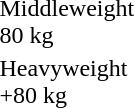<table>
<tr>
<td>Middleweight<br>80 kg</td>
<td></td>
<td></td>
<td></td>
</tr>
<tr>
<td>Heavyweight<br>+80 kg</td>
<td></td>
<td></td>
<td></td>
</tr>
</table>
